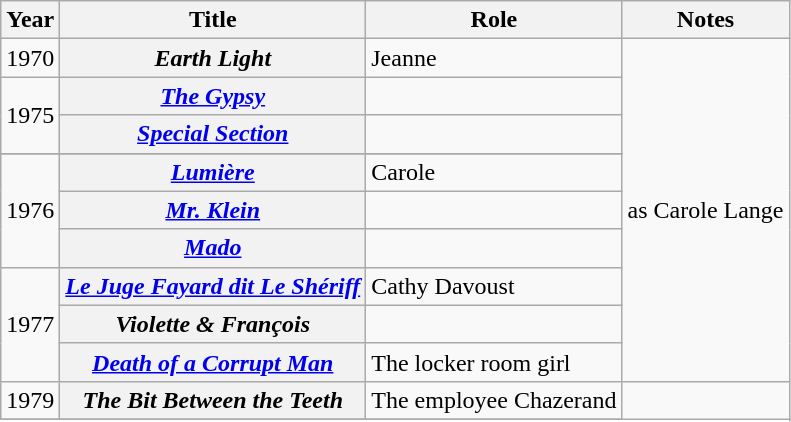<table class="wikitable plainrowheaders sortable">
<tr>
<th>Year</th>
<th>Title</th>
<th>Role</th>
<th>Notes</th>
</tr>
<tr>
<td>1970</td>
<th scope="row"><em>Earth Light</em></th>
<td>Jeanne</td>
<td rowspan=10>as Carole Lange</td>
</tr>
<tr>
<td rowspan=2>1975</td>
<th scope="row"><em><a href='#'>The Gypsy</a></em></th>
<td></td>
</tr>
<tr>
<th scope="row"><em><a href='#'>Special Section</a></em></th>
<td></td>
</tr>
<tr>
</tr>
<tr>
<td rowspan=3>1976</td>
<th scope="row"><em><a href='#'>Lumière</a></em></th>
<td>Carole</td>
</tr>
<tr>
<th scope="row"><em><a href='#'>Mr. Klein</a></em></th>
<td></td>
</tr>
<tr>
<th scope="row"><em><a href='#'>Mado</a></em></th>
<td></td>
</tr>
<tr>
<td rowspan=3>1977</td>
<th scope="row"><em><a href='#'>Le Juge Fayard dit Le Shériff</a></em></th>
<td>Cathy Davoust</td>
</tr>
<tr>
<th scope="row"><em>Violette & François</em></th>
<td></td>
</tr>
<tr>
<th scope="row"><em><a href='#'>Death of a Corrupt Man</a></em></th>
<td>The locker room girl</td>
</tr>
<tr>
<td>1979</td>
<th scope="row"><em>The Bit Between the Teeth</em></th>
<td>The employee Chazerand</td>
</tr>
<tr>
</tr>
</table>
